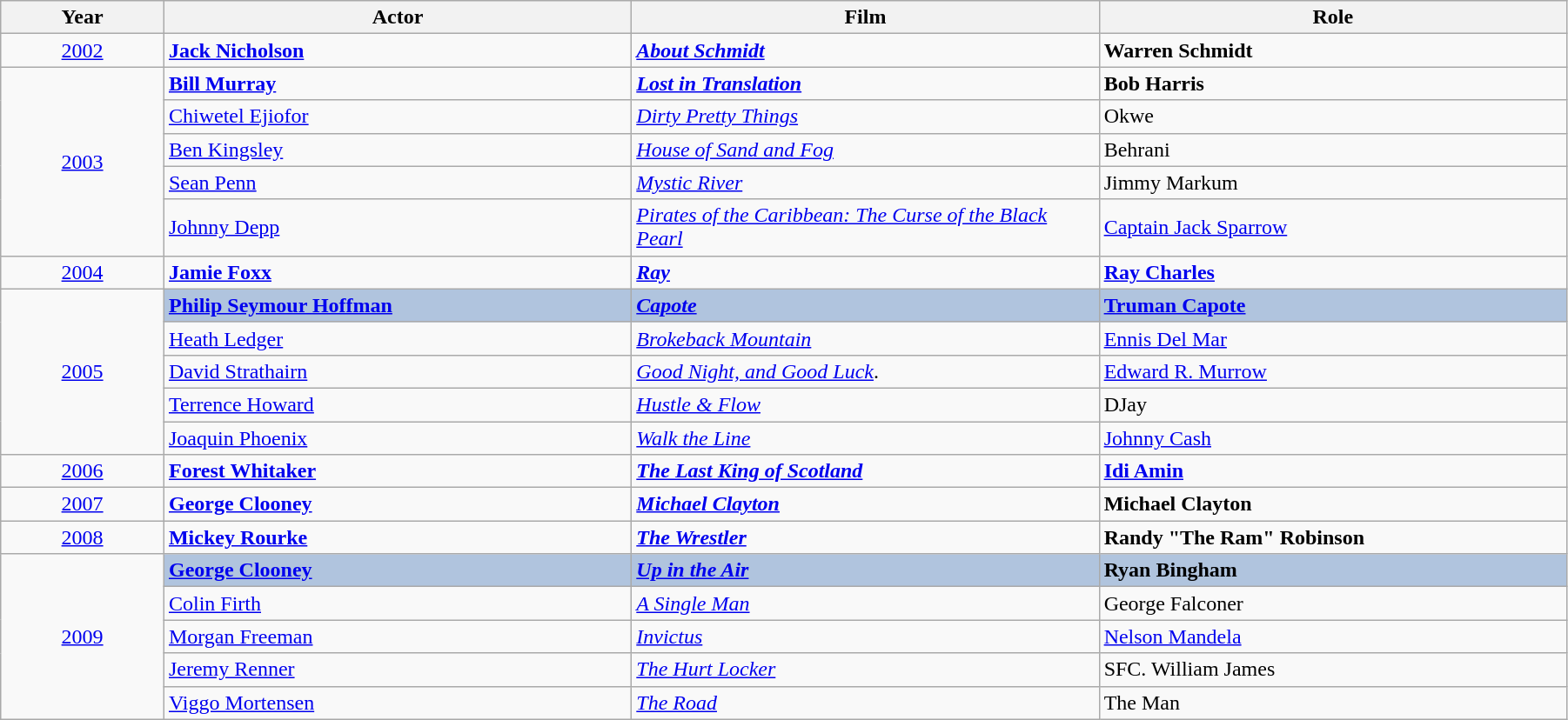<table class="wikitable" width="95%" cellpadding="5">
<tr>
<th width="100"><strong>Year</strong></th>
<th width="300"><strong>Actor</strong></th>
<th width="300"><strong>Film</strong></th>
<th width="300"><strong>Role</strong></th>
</tr>
<tr>
<td style="text-align:center;"><a href='#'>2002</a></td>
<td><strong><a href='#'>Jack Nicholson</a></strong></td>
<td><strong><em><a href='#'>About Schmidt</a></em></strong></td>
<td><strong>Warren Schmidt</strong></td>
</tr>
<tr>
<td rowspan="5" style="text-align:center;"><a href='#'>2003</a></td>
<td><strong><a href='#'>Bill Murray</a></strong></td>
<td><strong><em><a href='#'>Lost in Translation</a></em></strong></td>
<td><strong>Bob Harris</strong></td>
</tr>
<tr>
<td><a href='#'>Chiwetel Ejiofor</a></td>
<td><em><a href='#'>Dirty Pretty Things</a></em></td>
<td>Okwe</td>
</tr>
<tr>
<td><a href='#'>Ben Kingsley</a></td>
<td><em><a href='#'>House of Sand and Fog</a></em></td>
<td>Behrani</td>
</tr>
<tr>
<td><a href='#'>Sean Penn</a></td>
<td><em><a href='#'>Mystic River</a></em></td>
<td>Jimmy Markum</td>
</tr>
<tr>
<td><a href='#'>Johnny Depp</a></td>
<td><em><a href='#'>Pirates of the Caribbean: The Curse of the Black Pearl</a></em></td>
<td><a href='#'>Captain Jack Sparrow</a></td>
</tr>
<tr>
<td style="text-align:center;"><a href='#'>2004</a></td>
<td><strong><a href='#'>Jamie Foxx</a></strong></td>
<td><strong><em><a href='#'>Ray</a></em></strong></td>
<td><strong><a href='#'>Ray Charles</a></strong></td>
</tr>
<tr>
<td rowspan="5" style="text-align:center;"><a href='#'>2005</a></td>
<td style="background:#B0C4DE;"><strong><a href='#'>Philip Seymour Hoffman</a></strong></td>
<td style="background:#B0C4DE;"><strong><em><a href='#'>Capote</a></em></strong></td>
<td style="background:#B0C4DE;"><strong><a href='#'>Truman Capote</a></strong></td>
</tr>
<tr>
<td><a href='#'>Heath Ledger</a></td>
<td><em><a href='#'>Brokeback Mountain</a></em></td>
<td><a href='#'>Ennis Del Mar</a></td>
</tr>
<tr>
<td><a href='#'>David Strathairn</a></td>
<td><em><a href='#'>Good Night, and Good Luck</a></em>.</td>
<td><a href='#'>Edward R. Murrow</a></td>
</tr>
<tr>
<td><a href='#'>Terrence Howard</a></td>
<td><em><a href='#'>Hustle & Flow</a></em></td>
<td>DJay</td>
</tr>
<tr>
<td><a href='#'>Joaquin Phoenix</a></td>
<td><em><a href='#'>Walk the Line</a></em></td>
<td><a href='#'>Johnny Cash</a></td>
</tr>
<tr>
<td style="text-align:center;"><a href='#'>2006</a></td>
<td><strong><a href='#'>Forest Whitaker</a></strong></td>
<td><strong><em><a href='#'>The Last King of Scotland</a></em></strong></td>
<td><strong><a href='#'>Idi Amin</a></strong></td>
</tr>
<tr>
<td style="text-align:center;"><a href='#'>2007</a></td>
<td><strong><a href='#'>George Clooney</a></strong></td>
<td><strong><em><a href='#'>Michael Clayton</a></em></strong></td>
<td><strong>Michael Clayton</strong></td>
</tr>
<tr>
<td style="text-align:center;"><a href='#'>2008</a></td>
<td><strong><a href='#'>Mickey Rourke</a></strong></td>
<td><strong><em><a href='#'>The Wrestler</a></em></strong></td>
<td><strong>Randy "The Ram" Robinson</strong></td>
</tr>
<tr>
<td rowspan="5" style="text-align:center;"><a href='#'>2009</a></td>
<td style="background:#B0C4DE;"><strong><a href='#'>George Clooney</a></strong></td>
<td style="background:#B0C4DE;"><strong><em><a href='#'>Up in the Air</a></em></strong></td>
<td style="background:#B0C4DE;"><strong>Ryan Bingham</strong></td>
</tr>
<tr>
<td><a href='#'>Colin Firth</a></td>
<td><em><a href='#'>A Single Man</a></em></td>
<td>George Falconer</td>
</tr>
<tr>
<td><a href='#'>Morgan Freeman</a></td>
<td><em><a href='#'>Invictus</a></em></td>
<td><a href='#'>Nelson Mandela</a></td>
</tr>
<tr>
<td><a href='#'>Jeremy Renner</a></td>
<td><em><a href='#'>The Hurt Locker</a></em></td>
<td>SFC. William James</td>
</tr>
<tr>
<td><a href='#'>Viggo Mortensen</a></td>
<td><em><a href='#'>The Road</a></em></td>
<td>The Man</td>
</tr>
</table>
